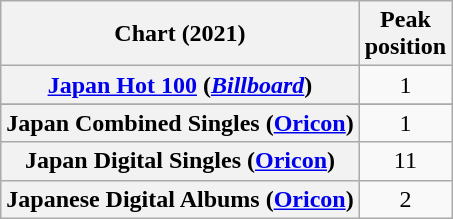<table class="wikitable sortable plainrowheaders" style="text-align:center">
<tr>
<th scope="col">Chart (2021)</th>
<th scope="col">Peak<br>position</th>
</tr>
<tr>
<th scope="row"><a href='#'>Japan Hot 100</a> (<em><a href='#'>Billboard</a></em>)</th>
<td>1</td>
</tr>
<tr>
</tr>
<tr>
<th scope="row">Japan Combined Singles (<a href='#'>Oricon</a>)</th>
<td>1</td>
</tr>
<tr>
<th scope="row">Japan Digital Singles (<a href='#'>Oricon</a>)</th>
<td>11</td>
</tr>
<tr>
<th scope="row">Japanese Digital Albums (<a href='#'>Oricon</a>)</th>
<td>2</td>
</tr>
</table>
